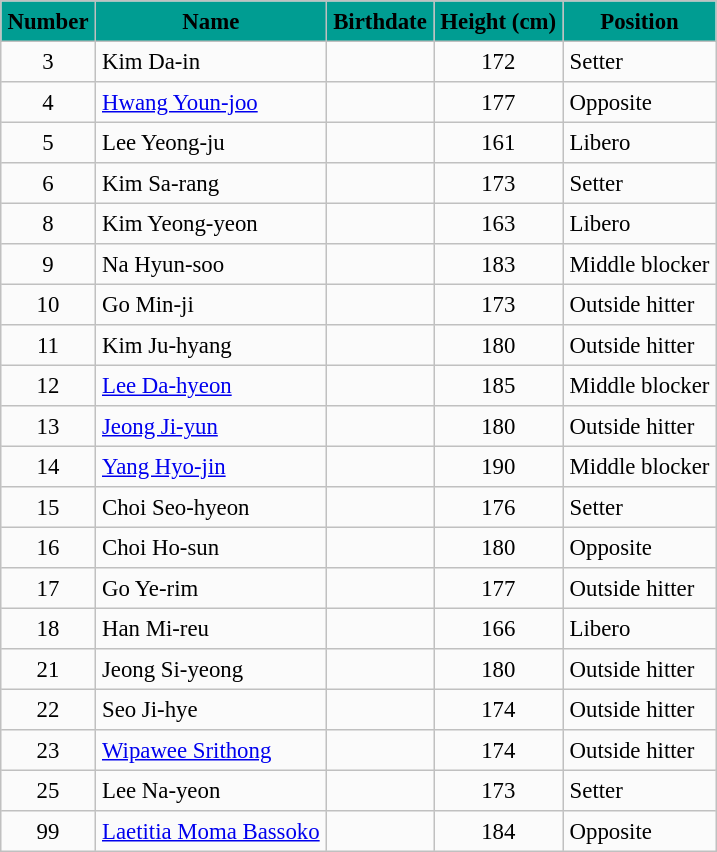<table border="1" cellpadding="4" cellspacing="0" style="font-size: 95%; background: #fbfbfb; border: 1px silver solid; border-collapse: collapse; text-align:center;">
<tr bgcolor=009D92>
<th><span>Number</span></th>
<th><span>Name</span></th>
<th><span>Birthdate</span></th>
<th><span>Height (cm)</span></th>
<th><span>Position</span></th>
</tr>
<tr>
<td>3</td>
<td align=left> Kim Da-in</td>
<td align=right></td>
<td>172</td>
<td align=left>Setter</td>
</tr>
<tr>
<td>4</td>
<td align=left> <a href='#'>Hwang Youn-joo</a></td>
<td align=right></td>
<td>177</td>
<td align=left>Opposite</td>
</tr>
<tr>
<td>5</td>
<td align=left> Lee Yeong-ju</td>
<td align=right></td>
<td>161</td>
<td align=left>Libero</td>
</tr>
<tr>
<td>6</td>
<td align=left> Kim Sa-rang</td>
<td align=right></td>
<td>173</td>
<td align=left>Setter</td>
</tr>
<tr>
<td>8</td>
<td align=left> Kim Yeong-yeon</td>
<td align=right></td>
<td>163</td>
<td align=left>Libero</td>
</tr>
<tr>
<td>9</td>
<td align=left> Na Hyun-soo</td>
<td align=right></td>
<td>183</td>
<td align=left>Middle blocker</td>
</tr>
<tr>
<td>10</td>
<td align=left> Go Min-ji</td>
<td align=right></td>
<td>173</td>
<td align=left>Outside hitter</td>
</tr>
<tr>
<td>11</td>
<td align=left> Kim Ju-hyang</td>
<td align=right></td>
<td>180</td>
<td align=left>Outside hitter</td>
</tr>
<tr>
<td>12</td>
<td align=left> <a href='#'>Lee Da-hyeon</a></td>
<td align=right></td>
<td>185</td>
<td align=left>Middle blocker</td>
</tr>
<tr>
<td>13</td>
<td align=left> <a href='#'>Jeong Ji-yun</a></td>
<td align=right></td>
<td>180</td>
<td align=left>Outside hitter</td>
</tr>
<tr>
<td>14</td>
<td align=left> <a href='#'>Yang Hyo-jin</a></td>
<td align=right></td>
<td>190</td>
<td align=left>Middle blocker</td>
</tr>
<tr>
<td>15</td>
<td align=left> Choi Seo-hyeon</td>
<td align=right></td>
<td>176</td>
<td align=left>Setter</td>
</tr>
<tr>
<td>16</td>
<td align=left> Choi Ho-sun</td>
<td align=right></td>
<td>180</td>
<td align=left>Opposite</td>
</tr>
<tr>
<td>17</td>
<td align=left> Go Ye-rim</td>
<td align=right></td>
<td>177</td>
<td align=left>Outside hitter</td>
</tr>
<tr>
<td>18</td>
<td align=left> Han Mi-reu</td>
<td align=right></td>
<td>166</td>
<td align=left>Libero</td>
</tr>
<tr>
<td>21</td>
<td align=left> Jeong Si-yeong</td>
<td align=right></td>
<td>180</td>
<td align=left>Outside hitter</td>
</tr>
<tr>
<td>22</td>
<td align=left> Seo Ji-hye</td>
<td align=right></td>
<td>174</td>
<td align=left>Outside hitter</td>
</tr>
<tr>
<td>23</td>
<td align=left> <a href='#'>Wipawee Srithong</a></td>
<td align=right></td>
<td>174</td>
<td align=left>Outside hitter</td>
</tr>
<tr>
<td>25</td>
<td align=left> Lee Na-yeon</td>
<td align=right></td>
<td>173</td>
<td align=left>Setter</td>
</tr>
<tr>
<td>99</td>
<td align=left> <a href='#'>Laetitia Moma Bassoko</a></td>
<td align=right></td>
<td>184</td>
<td align=left>Opposite</td>
</tr>
</table>
